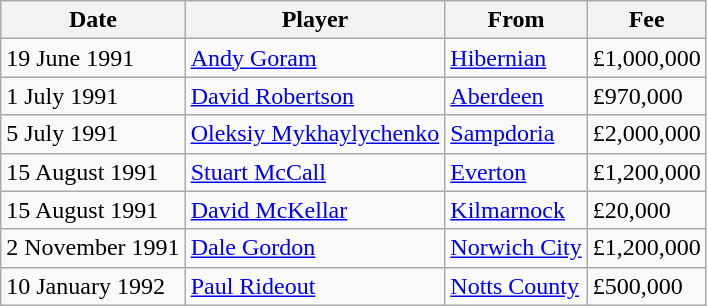<table class="wikitable sortable">
<tr>
<th>Date</th>
<th>Player</th>
<th>From</th>
<th>Fee</th>
</tr>
<tr>
<td>19 June 1991</td>
<td> <a href='#'>Andy Goram</a></td>
<td> <a href='#'>Hibernian</a></td>
<td>£1,000,000</td>
</tr>
<tr>
<td>1 July 1991</td>
<td> <a href='#'>David Robertson</a></td>
<td> <a href='#'>Aberdeen</a></td>
<td>£970,000</td>
</tr>
<tr>
<td>5 July 1991</td>
<td> <a href='#'>Oleksiy Mykhaylychenko</a></td>
<td> <a href='#'>Sampdoria</a></td>
<td>£2,000,000</td>
</tr>
<tr>
<td>15 August 1991</td>
<td> <a href='#'>Stuart McCall</a></td>
<td> <a href='#'>Everton</a></td>
<td>£1,200,000</td>
</tr>
<tr>
<td>15 August 1991</td>
<td> <a href='#'>David McKellar</a></td>
<td> <a href='#'>Kilmarnock</a></td>
<td>£20,000</td>
</tr>
<tr>
<td>2 November 1991</td>
<td> <a href='#'>Dale Gordon</a></td>
<td> <a href='#'>Norwich City</a></td>
<td>£1,200,000</td>
</tr>
<tr>
<td>10 January 1992</td>
<td> <a href='#'>Paul Rideout</a></td>
<td> <a href='#'>Notts County</a></td>
<td>£500,000</td>
</tr>
</table>
